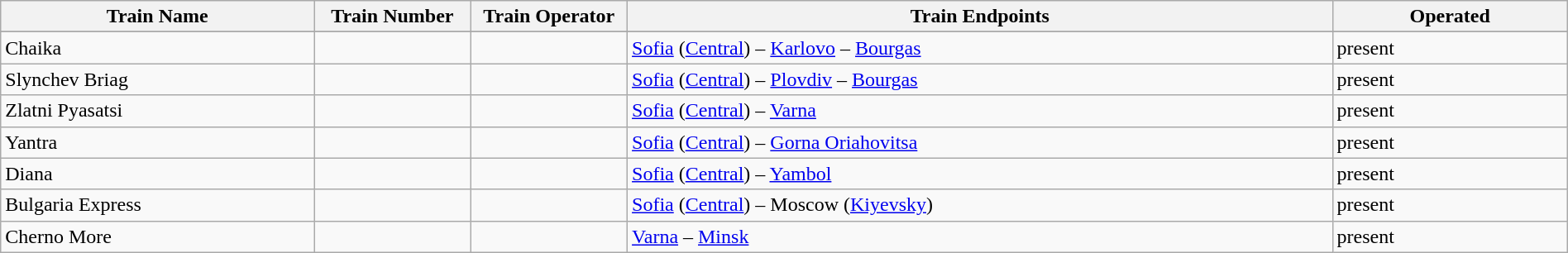<table class="wikitable" width=100%>
<tr>
<th width=20%>Train Name</th>
<th width=10%>Train Number</th>
<th width=10%>Train Operator</th>
<th width=45%>Train Endpoints</th>
<th width=15%>Operated</th>
</tr>
<tr>
</tr>
<tr>
<td>Chaika</td>
<td></td>
<td></td>
<td><a href='#'>Sofia</a> (<a href='#'>Central</a>) – <a href='#'>Karlovo</a> – <a href='#'>Bourgas</a></td>
<td>present</td>
</tr>
<tr>
<td>Slynchev Briag</td>
<td></td>
<td></td>
<td><a href='#'>Sofia</a> (<a href='#'>Central</a>) – <a href='#'>Plovdiv</a> – <a href='#'>Bourgas</a></td>
<td>present</td>
</tr>
<tr>
<td>Zlatni Pyasatsi</td>
<td></td>
<td></td>
<td><a href='#'>Sofia</a> (<a href='#'>Central</a>) – <a href='#'>Varna</a></td>
<td>present</td>
</tr>
<tr>
<td>Yantra</td>
<td></td>
<td></td>
<td><a href='#'>Sofia</a> (<a href='#'>Central</a>) – <a href='#'>Gorna Oriahovitsa</a></td>
<td>present</td>
</tr>
<tr>
<td>Diana</td>
<td></td>
<td></td>
<td><a href='#'>Sofia</a> (<a href='#'>Central</a>) – <a href='#'>Yambol</a></td>
<td>present</td>
</tr>
<tr>
<td>Bulgaria Express</td>
<td></td>
<td></td>
<td><a href='#'>Sofia</a> (<a href='#'>Central</a>) – Moscow (<a href='#'>Kiyevsky</a>)</td>
<td>present</td>
</tr>
<tr>
<td>Cherno More</td>
<td></td>
<td></td>
<td><a href='#'>Varna</a> – <a href='#'>Minsk</a></td>
<td>present</td>
</tr>
</table>
